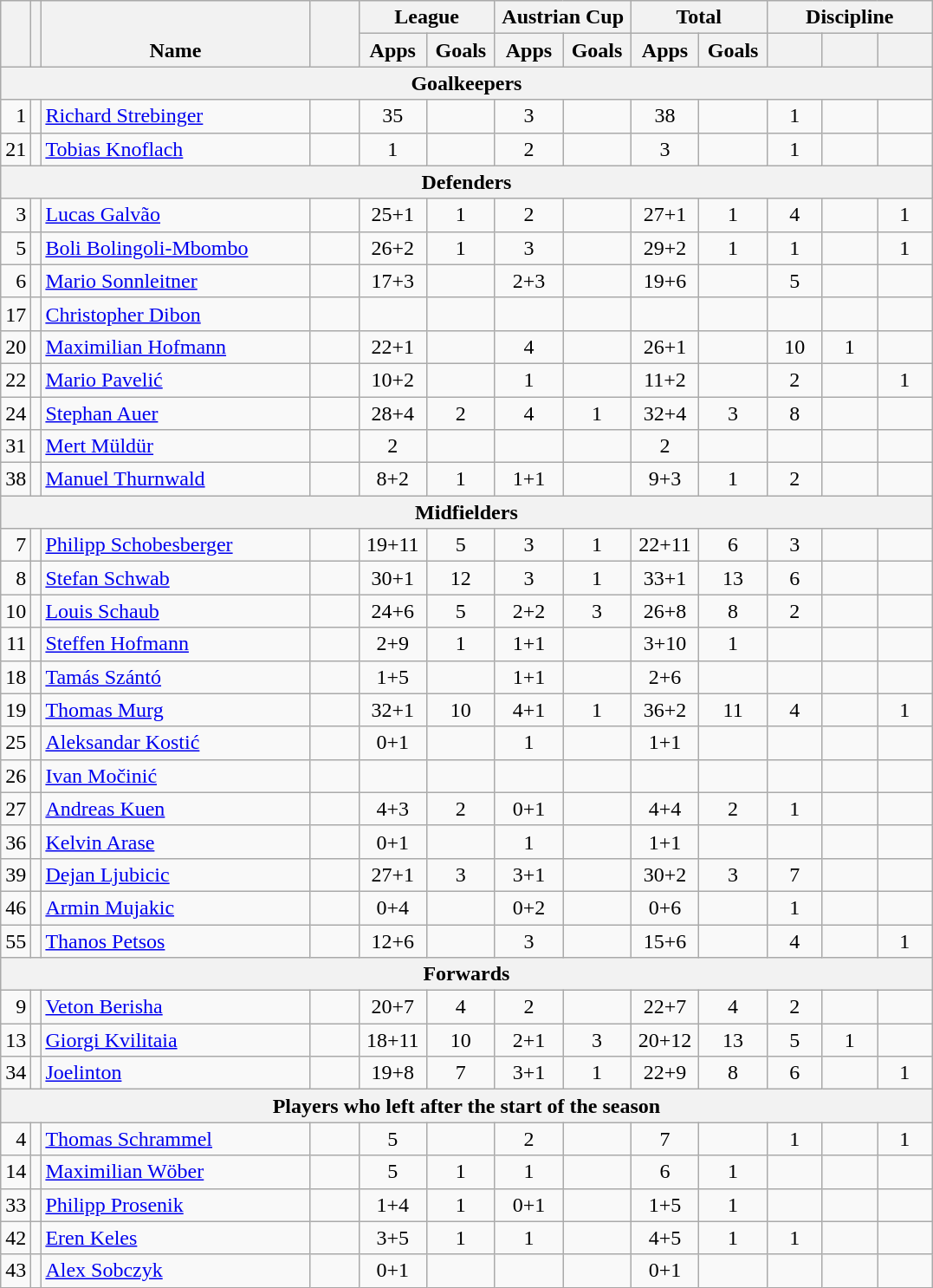<table class="wikitable" style="text-align:center">
<tr>
<th rowspan="2" valign="bottom"></th>
<th rowspan="2" valign="bottom"></th>
<th rowspan="2" valign="bottom" width="200">Name</th>
<th rowspan="2" valign="bottom" width="30"></th>
<th colspan="2">League</th>
<th colspan="2">Austrian Cup</th>
<th colspan="2">Total</th>
<th colspan="3">Discipline</th>
</tr>
<tr>
<th width="45">Apps</th>
<th width="45">Goals</th>
<th width="45">Apps</th>
<th width="45">Goals</th>
<th width="45">Apps</th>
<th width="45">Goals</th>
<th width="35"></th>
<th width="35"></th>
<th width="35"></th>
</tr>
<tr>
<th colspan="13">Goalkeepers</th>
</tr>
<tr>
<td align="right">1</td>
<td></td>
<td align="left"><a href='#'>Richard Strebinger</a></td>
<td></td>
<td>35</td>
<td></td>
<td>3</td>
<td></td>
<td>38</td>
<td></td>
<td>1</td>
<td></td>
<td></td>
</tr>
<tr>
<td align="right">21</td>
<td></td>
<td align="left"><a href='#'>Tobias Knoflach</a></td>
<td></td>
<td>1</td>
<td></td>
<td>2</td>
<td></td>
<td>3</td>
<td></td>
<td>1</td>
<td></td>
<td></td>
</tr>
<tr>
<th colspan="13">Defenders</th>
</tr>
<tr>
<td align="right">3</td>
<td></td>
<td align="left"><a href='#'>Lucas Galvão</a></td>
<td></td>
<td>25+1</td>
<td>1</td>
<td>2</td>
<td></td>
<td>27+1</td>
<td>1</td>
<td>4</td>
<td></td>
<td>1</td>
</tr>
<tr>
<td align="right">5</td>
<td></td>
<td align="left"><a href='#'>Boli Bolingoli-Mbombo</a></td>
<td></td>
<td>26+2</td>
<td>1</td>
<td>3</td>
<td></td>
<td>29+2</td>
<td>1</td>
<td>1</td>
<td></td>
<td>1</td>
</tr>
<tr>
<td align="right">6</td>
<td></td>
<td align="left"><a href='#'>Mario Sonnleitner</a></td>
<td></td>
<td>17+3</td>
<td></td>
<td>2+3</td>
<td></td>
<td>19+6</td>
<td></td>
<td>5</td>
<td></td>
<td></td>
</tr>
<tr>
<td align="right">17</td>
<td></td>
<td align="left"><a href='#'>Christopher Dibon</a></td>
<td></td>
<td></td>
<td></td>
<td></td>
<td></td>
<td></td>
<td></td>
<td></td>
<td></td>
<td></td>
</tr>
<tr>
<td align="right">20</td>
<td></td>
<td align="left"><a href='#'>Maximilian Hofmann</a></td>
<td></td>
<td>22+1</td>
<td></td>
<td>4</td>
<td></td>
<td>26+1</td>
<td></td>
<td>10</td>
<td>1</td>
<td></td>
</tr>
<tr>
<td align="right">22</td>
<td></td>
<td align="left"><a href='#'>Mario Pavelić</a></td>
<td></td>
<td>10+2</td>
<td></td>
<td>1</td>
<td></td>
<td>11+2</td>
<td></td>
<td>2</td>
<td></td>
<td>1</td>
</tr>
<tr>
<td align="right">24</td>
<td></td>
<td align="left"><a href='#'>Stephan Auer</a></td>
<td></td>
<td>28+4</td>
<td>2</td>
<td>4</td>
<td>1</td>
<td>32+4</td>
<td>3</td>
<td>8</td>
<td></td>
<td></td>
</tr>
<tr>
<td align="right">31</td>
<td></td>
<td align="left"><a href='#'>Mert Müldür</a></td>
<td></td>
<td>2</td>
<td></td>
<td></td>
<td></td>
<td>2</td>
<td></td>
<td></td>
<td></td>
<td></td>
</tr>
<tr>
<td align="right">38</td>
<td></td>
<td align="left"><a href='#'>Manuel Thurnwald</a></td>
<td></td>
<td>8+2</td>
<td>1</td>
<td>1+1</td>
<td></td>
<td>9+3</td>
<td>1</td>
<td>2</td>
<td></td>
<td></td>
</tr>
<tr>
<th colspan="13">Midfielders</th>
</tr>
<tr>
<td align="right">7</td>
<td></td>
<td align="left"><a href='#'>Philipp Schobesberger</a></td>
<td></td>
<td>19+11</td>
<td>5</td>
<td>3</td>
<td>1</td>
<td>22+11</td>
<td>6</td>
<td>3</td>
<td></td>
<td></td>
</tr>
<tr>
<td align="right">8</td>
<td></td>
<td align="left"><a href='#'>Stefan Schwab</a></td>
<td></td>
<td>30+1</td>
<td>12</td>
<td>3</td>
<td>1</td>
<td>33+1</td>
<td>13</td>
<td>6</td>
<td></td>
<td></td>
</tr>
<tr>
<td align="right">10</td>
<td></td>
<td align="left"><a href='#'>Louis Schaub</a></td>
<td></td>
<td>24+6</td>
<td>5</td>
<td>2+2</td>
<td>3</td>
<td>26+8</td>
<td>8</td>
<td>2</td>
<td></td>
<td></td>
</tr>
<tr>
<td align="right">11</td>
<td></td>
<td align="left"><a href='#'>Steffen Hofmann</a></td>
<td></td>
<td>2+9</td>
<td>1</td>
<td>1+1</td>
<td></td>
<td>3+10</td>
<td>1</td>
<td></td>
<td></td>
<td></td>
</tr>
<tr>
<td align="right">18</td>
<td></td>
<td align="left"><a href='#'>Tamás Szántó</a></td>
<td></td>
<td>1+5</td>
<td></td>
<td>1+1</td>
<td></td>
<td>2+6</td>
<td></td>
<td></td>
<td></td>
<td></td>
</tr>
<tr>
<td align="right">19</td>
<td></td>
<td align="left"><a href='#'>Thomas Murg</a></td>
<td></td>
<td>32+1</td>
<td>10</td>
<td>4+1</td>
<td>1</td>
<td>36+2</td>
<td>11</td>
<td>4</td>
<td></td>
<td>1</td>
</tr>
<tr>
<td align="right">25</td>
<td></td>
<td align="left"><a href='#'>Aleksandar Kostić</a></td>
<td></td>
<td>0+1</td>
<td></td>
<td>1</td>
<td></td>
<td>1+1</td>
<td></td>
<td></td>
<td></td>
<td></td>
</tr>
<tr>
<td align="right">26</td>
<td></td>
<td align="left"><a href='#'>Ivan Močinić</a></td>
<td></td>
<td></td>
<td></td>
<td></td>
<td></td>
<td></td>
<td></td>
<td></td>
<td></td>
<td></td>
</tr>
<tr>
<td align="right">27</td>
<td></td>
<td align="left"><a href='#'>Andreas Kuen</a></td>
<td></td>
<td>4+3</td>
<td>2</td>
<td>0+1</td>
<td></td>
<td>4+4</td>
<td>2</td>
<td>1</td>
<td></td>
<td></td>
</tr>
<tr>
<td align="right">36</td>
<td></td>
<td align="left"><a href='#'>Kelvin Arase</a></td>
<td></td>
<td>0+1</td>
<td></td>
<td>1</td>
<td></td>
<td>1+1</td>
<td></td>
<td></td>
<td></td>
<td></td>
</tr>
<tr>
<td align="right">39</td>
<td></td>
<td align="left"><a href='#'>Dejan Ljubicic</a></td>
<td></td>
<td>27+1</td>
<td>3</td>
<td>3+1</td>
<td></td>
<td>30+2</td>
<td>3</td>
<td>7</td>
<td></td>
<td></td>
</tr>
<tr>
<td align="right">46</td>
<td></td>
<td align="left"><a href='#'>Armin Mujakic</a></td>
<td></td>
<td>0+4</td>
<td></td>
<td>0+2</td>
<td></td>
<td>0+6</td>
<td></td>
<td>1</td>
<td></td>
<td></td>
</tr>
<tr>
<td align="right">55</td>
<td></td>
<td align="left"><a href='#'>Thanos Petsos</a></td>
<td></td>
<td>12+6</td>
<td></td>
<td>3</td>
<td></td>
<td>15+6</td>
<td></td>
<td>4</td>
<td></td>
<td>1</td>
</tr>
<tr>
<th colspan="13">Forwards</th>
</tr>
<tr>
<td align="right">9</td>
<td></td>
<td align="left"><a href='#'>Veton Berisha</a></td>
<td></td>
<td>20+7</td>
<td>4</td>
<td>2</td>
<td></td>
<td>22+7</td>
<td>4</td>
<td>2</td>
<td></td>
<td></td>
</tr>
<tr>
<td align="right">13</td>
<td></td>
<td align="left"><a href='#'>Giorgi Kvilitaia</a></td>
<td></td>
<td>18+11</td>
<td>10</td>
<td>2+1</td>
<td>3</td>
<td>20+12</td>
<td>13</td>
<td>5</td>
<td>1</td>
<td></td>
</tr>
<tr>
<td align="right">34</td>
<td></td>
<td align="left"><a href='#'>Joelinton</a></td>
<td></td>
<td>19+8</td>
<td>7</td>
<td>3+1</td>
<td>1</td>
<td>22+9</td>
<td>8</td>
<td>6</td>
<td></td>
<td>1</td>
</tr>
<tr>
<th colspan="13">Players who left after the start of the season</th>
</tr>
<tr>
<td align="right">4</td>
<td></td>
<td align="left"><a href='#'>Thomas Schrammel</a></td>
<td></td>
<td>5</td>
<td></td>
<td>2</td>
<td></td>
<td>7</td>
<td></td>
<td>1</td>
<td></td>
<td>1</td>
</tr>
<tr>
<td align="right">14</td>
<td></td>
<td align="left"><a href='#'>Maximilian Wöber</a></td>
<td></td>
<td>5</td>
<td>1</td>
<td>1</td>
<td></td>
<td>6</td>
<td>1</td>
<td></td>
<td></td>
<td></td>
</tr>
<tr>
<td align="right">33</td>
<td></td>
<td align="left"><a href='#'>Philipp Prosenik</a></td>
<td></td>
<td>1+4</td>
<td>1</td>
<td>0+1</td>
<td></td>
<td>1+5</td>
<td>1</td>
<td></td>
<td></td>
<td></td>
</tr>
<tr>
<td align="right">42</td>
<td></td>
<td align="left"><a href='#'>Eren Keles</a></td>
<td></td>
<td>3+5</td>
<td>1</td>
<td>1</td>
<td></td>
<td>4+5</td>
<td>1</td>
<td>1</td>
<td></td>
<td></td>
</tr>
<tr>
<td align="right">43</td>
<td></td>
<td align="left"><a href='#'>Alex Sobczyk</a></td>
<td></td>
<td>0+1</td>
<td></td>
<td></td>
<td></td>
<td>0+1</td>
<td></td>
<td></td>
<td></td>
<td></td>
</tr>
</table>
